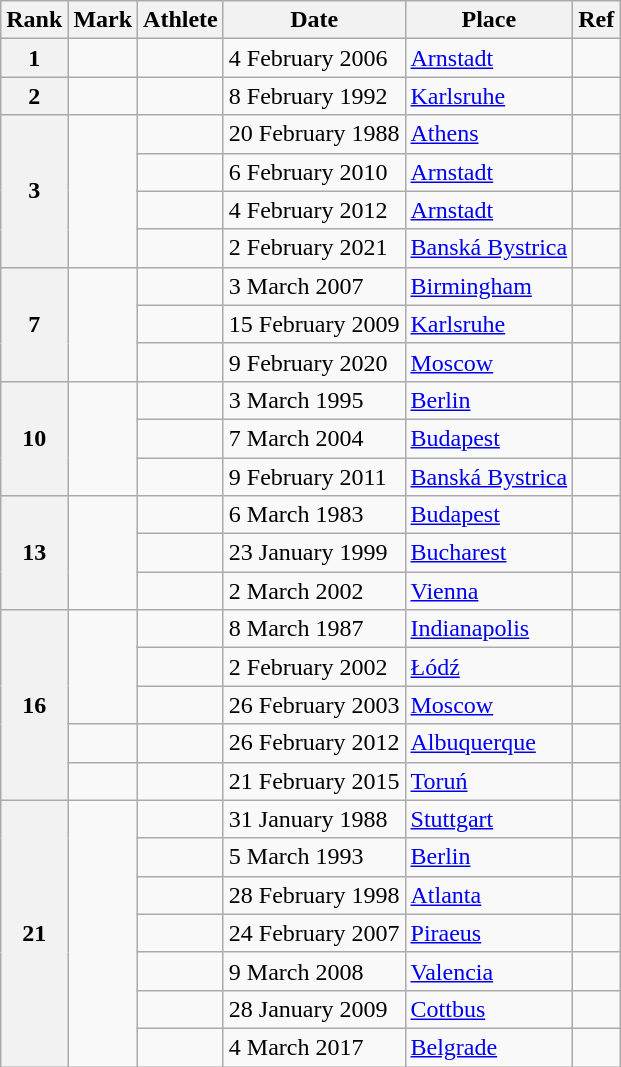<table class="wikitable">
<tr>
<th>Rank</th>
<th>Mark</th>
<th>Athlete</th>
<th>Date</th>
<th>Place</th>
<th>Ref</th>
</tr>
<tr>
<th>1</th>
<td></td>
<td></td>
<td>4 February 2006</td>
<td><a href='#'>Arnstadt</a></td>
<td></td>
</tr>
<tr>
<th>2</th>
<td></td>
<td></td>
<td>8 February 1992</td>
<td><a href='#'>Karlsruhe</a></td>
<td></td>
</tr>
<tr>
<th rowspan=4>3</th>
<td rowspan=4></td>
<td></td>
<td>20 February 1988</td>
<td><a href='#'>Athens</a></td>
<td></td>
</tr>
<tr>
<td></td>
<td>6 February 2010</td>
<td><a href='#'>Arnstadt</a></td>
<td></td>
</tr>
<tr>
<td></td>
<td>4 February 2012</td>
<td><a href='#'>Arnstadt</a></td>
<td></td>
</tr>
<tr>
<td></td>
<td>2 February 2021</td>
<td><a href='#'>Banská Bystrica</a></td>
<td></td>
</tr>
<tr>
<th rowspan=3>7</th>
<td rowspan=3></td>
<td></td>
<td>3 March 2007</td>
<td><a href='#'>Birmingham</a></td>
<td></td>
</tr>
<tr>
<td></td>
<td>15 February 2009</td>
<td><a href='#'>Karlsruhe</a></td>
<td></td>
</tr>
<tr>
<td></td>
<td>9 February 2020</td>
<td><a href='#'>Moscow</a></td>
<td></td>
</tr>
<tr>
<th rowspan=3>10</th>
<td rowspan=3></td>
<td></td>
<td>3 March 1995</td>
<td><a href='#'>Berlin</a></td>
<td></td>
</tr>
<tr>
<td></td>
<td>7 March 2004</td>
<td><a href='#'>Budapest</a></td>
<td></td>
</tr>
<tr>
<td></td>
<td>9 February 2011</td>
<td><a href='#'>Banská Bystrica</a></td>
<td></td>
</tr>
<tr>
<th rowspan=3>13</th>
<td rowspan=3></td>
<td></td>
<td>6 March 1983</td>
<td><a href='#'>Budapest</a></td>
<td></td>
</tr>
<tr>
<td></td>
<td>23 January 1999</td>
<td><a href='#'>Bucharest</a></td>
<td></td>
</tr>
<tr>
<td></td>
<td>2 March 2002</td>
<td><a href='#'>Vienna</a></td>
<td></td>
</tr>
<tr>
<th rowspan=5>16</th>
<td rowspan=3></td>
<td></td>
<td>8 March 1987</td>
<td><a href='#'>Indianapolis</a></td>
<td></td>
</tr>
<tr>
<td></td>
<td>2 February 2002</td>
<td><a href='#'>Łódź</a></td>
<td></td>
</tr>
<tr>
<td></td>
<td>26 February 2003</td>
<td><a href='#'>Moscow</a></td>
<td></td>
</tr>
<tr>
<td> </td>
<td></td>
<td>26 February 2012</td>
<td><a href='#'>Albuquerque</a></td>
<td></td>
</tr>
<tr>
<td></td>
<td></td>
<td>21 February 2015</td>
<td><a href='#'>Toruń</a></td>
<td></td>
</tr>
<tr>
<th rowspan=7>21</th>
<td rowspan=7></td>
<td></td>
<td>31 January 1988</td>
<td><a href='#'>Stuttgart</a></td>
<td></td>
</tr>
<tr>
<td></td>
<td>5 March 1993</td>
<td><a href='#'>Berlin</a></td>
<td></td>
</tr>
<tr>
<td></td>
<td>28 February 1998</td>
<td><a href='#'>Atlanta</a></td>
<td></td>
</tr>
<tr>
<td></td>
<td>24 February 2007</td>
<td><a href='#'>Piraeus</a></td>
<td></td>
</tr>
<tr>
<td></td>
<td>9 March 2008</td>
<td><a href='#'>Valencia</a></td>
<td></td>
</tr>
<tr>
<td></td>
<td>28 January 2009</td>
<td><a href='#'>Cottbus</a></td>
<td></td>
</tr>
<tr>
<td></td>
<td>4 March 2017</td>
<td><a href='#'>Belgrade</a></td>
<td></td>
</tr>
</table>
